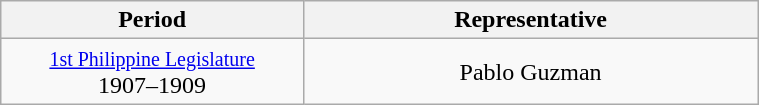<table class="wikitable" style="text-align:center; width:40%;">
<tr>
<th width="40%">Period</th>
<th>Representative</th>
</tr>
<tr>
<td><small><a href='#'>1st Philippine Legislature</a></small><br>1907–1909</td>
<td>Pablo Guzman</td>
</tr>
</table>
